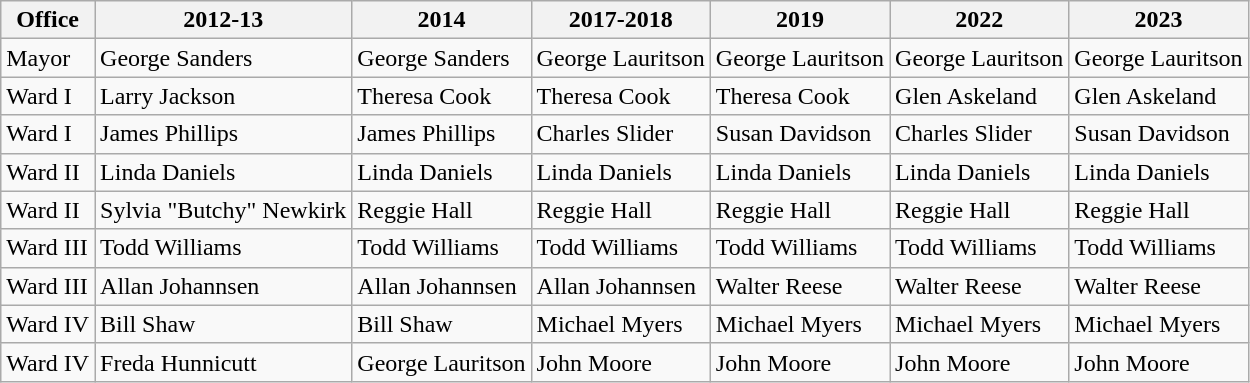<table class=wikitable>
<tr>
<th>Office</th>
<th>2012-13</th>
<th>2014</th>
<th>2017-2018</th>
<th>2019</th>
<th>2022</th>
<th>2023</th>
</tr>
<tr>
<td>Mayor</td>
<td>George Sanders</td>
<td>George Sanders</td>
<td>George Lauritson</td>
<td>George Lauritson</td>
<td>George Lauritson</td>
<td>George Lauritson</td>
</tr>
<tr>
<td>Ward I</td>
<td>Larry Jackson</td>
<td>Theresa Cook</td>
<td>Theresa Cook</td>
<td>Theresa Cook</td>
<td>Glen Askeland</td>
<td>Glen Askeland</td>
</tr>
<tr>
<td>Ward I</td>
<td>James Phillips</td>
<td>James Phillips</td>
<td>Charles Slider</td>
<td>Susan Davidson</td>
<td>Charles Slider</td>
<td>Susan Davidson</td>
</tr>
<tr>
<td>Ward II</td>
<td>Linda Daniels</td>
<td>Linda Daniels</td>
<td>Linda Daniels</td>
<td>Linda Daniels</td>
<td>Linda Daniels</td>
<td>Linda Daniels</td>
</tr>
<tr>
<td>Ward II</td>
<td>Sylvia "Butchy" Newkirk</td>
<td>Reggie Hall</td>
<td>Reggie Hall</td>
<td>Reggie Hall</td>
<td>Reggie Hall</td>
<td>Reggie Hall</td>
</tr>
<tr>
<td>Ward III</td>
<td>Todd Williams</td>
<td>Todd Williams</td>
<td>Todd Williams</td>
<td>Todd Williams</td>
<td>Todd Williams</td>
<td>Todd Williams</td>
</tr>
<tr>
<td>Ward III</td>
<td>Allan Johannsen</td>
<td>Allan Johannsen</td>
<td>Allan Johannsen</td>
<td>Walter Reese</td>
<td>Walter Reese</td>
<td>Walter Reese</td>
</tr>
<tr>
<td>Ward IV</td>
<td>Bill Shaw</td>
<td>Bill Shaw</td>
<td>Michael Myers</td>
<td>Michael Myers</td>
<td>Michael Myers</td>
<td>Michael Myers</td>
</tr>
<tr>
<td>Ward IV</td>
<td>Freda Hunnicutt</td>
<td>George Lauritson</td>
<td>John Moore</td>
<td>John Moore</td>
<td>John Moore</td>
<td>John Moore</td>
</tr>
</table>
